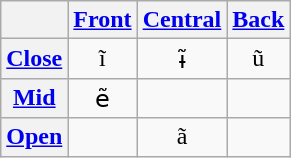<table class="wikitable" style="text-align:center">
<tr>
<th></th>
<th><a href='#'>Front</a></th>
<th><a href='#'>Central</a></th>
<th><a href='#'>Back</a></th>
</tr>
<tr>
<th><a href='#'>Close</a></th>
<td>ĩ</td>
<td>ɨ̃</td>
<td>ũ</td>
</tr>
<tr>
<th><a href='#'>Mid</a></th>
<td>ẽ</td>
<td></td>
<td></td>
</tr>
<tr>
<th><a href='#'>Open</a></th>
<td></td>
<td>ã</td>
<td></td>
</tr>
</table>
